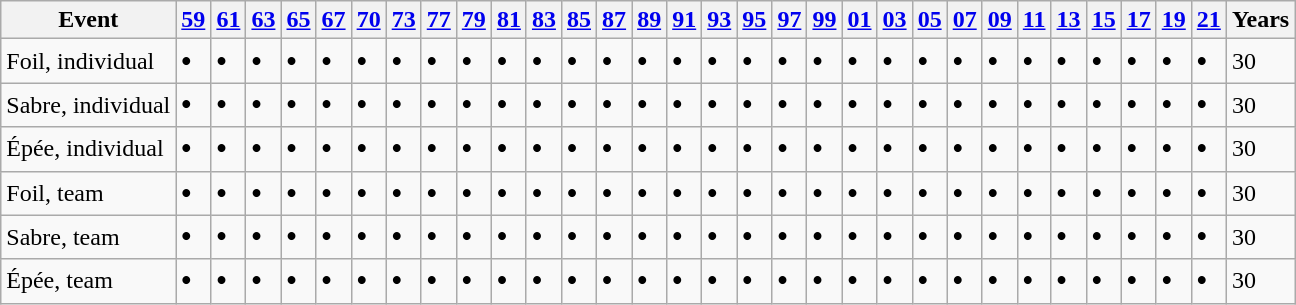<table class="wikitable">
<tr>
<th>Event</th>
<th><a href='#'>59</a></th>
<th><a href='#'>61</a></th>
<th><a href='#'>63</a></th>
<th><a href='#'>65</a></th>
<th><a href='#'>67</a></th>
<th><a href='#'>70</a></th>
<th><a href='#'>73</a></th>
<th><a href='#'>77</a></th>
<th><a href='#'>79</a></th>
<th><a href='#'>81</a></th>
<th><a href='#'>83</a></th>
<th><a href='#'>85</a></th>
<th><a href='#'>87</a></th>
<th><a href='#'>89</a></th>
<th><a href='#'>91</a></th>
<th><a href='#'>93</a></th>
<th><a href='#'>95</a></th>
<th><a href='#'>97</a></th>
<th><a href='#'>99</a></th>
<th><a href='#'>01</a></th>
<th><a href='#'>03</a></th>
<th><a href='#'>05</a></th>
<th><a href='#'>07</a></th>
<th><a href='#'>09</a></th>
<th><a href='#'>11</a></th>
<th><a href='#'>13</a></th>
<th><a href='#'>15</a></th>
<th><a href='#'>17</a></th>
<th><a href='#'>19</a></th>
<th><a href='#'>21</a></th>
<th>Years</th>
</tr>
<tr>
<td align=left>Foil, individual</td>
<td><big><strong>•</strong></big></td>
<td><big><strong>•</strong></big></td>
<td><big><strong>•</strong></big></td>
<td><big><strong>•</strong></big></td>
<td><big><strong>•</strong></big></td>
<td><big><strong>•</strong></big></td>
<td><big><strong>•</strong></big></td>
<td><big><strong>•</strong></big></td>
<td><big><strong>•</strong></big></td>
<td><big><strong>•</strong></big></td>
<td><big><strong>•</strong></big></td>
<td><big><strong>•</strong></big></td>
<td><big><strong>•</strong></big></td>
<td><big><strong>•</strong></big></td>
<td><big><strong>•</strong></big></td>
<td><big><strong>•</strong></big></td>
<td><big><strong>•</strong></big></td>
<td><big><strong>•</strong></big></td>
<td><big><strong>•</strong></big></td>
<td><big><strong>•</strong></big></td>
<td><big><strong>•</strong></big></td>
<td><big><strong>•</strong></big></td>
<td><big><strong>•</strong></big></td>
<td><big><strong>•</strong></big></td>
<td><big><strong>•</strong></big></td>
<td><big><strong>•</strong></big></td>
<td><big><strong>•</strong></big></td>
<td><big><strong>•</strong></big></td>
<td><big><strong>•</strong></big></td>
<td><big><strong>•</strong></big></td>
<td>30</td>
</tr>
<tr>
<td align=left>Sabre, individual</td>
<td><big><strong>•</strong></big></td>
<td><big><strong>•</strong></big></td>
<td><big><strong>•</strong></big></td>
<td><big><strong>•</strong></big></td>
<td><big><strong>•</strong></big></td>
<td><big><strong>•</strong></big></td>
<td><big><strong>•</strong></big></td>
<td><big><strong>•</strong></big></td>
<td><big><strong>•</strong></big></td>
<td><big><strong>•</strong></big></td>
<td><big><strong>•</strong></big></td>
<td><big><strong>•</strong></big></td>
<td><big><strong>•</strong></big></td>
<td><big><strong>•</strong></big></td>
<td><big><strong>•</strong></big></td>
<td><big><strong>•</strong></big></td>
<td><big><strong>•</strong></big></td>
<td><big><strong>•</strong></big></td>
<td><big><strong>•</strong></big></td>
<td><big><strong>•</strong></big></td>
<td><big><strong>•</strong></big></td>
<td><big><strong>•</strong></big></td>
<td><big><strong>•</strong></big></td>
<td><big><strong>•</strong></big></td>
<td><big><strong>•</strong></big></td>
<td><big><strong>•</strong></big></td>
<td><big><strong>•</strong></big></td>
<td><big><strong>•</strong></big></td>
<td><big><strong>•</strong></big></td>
<td><big><strong>•</strong></big></td>
<td>30</td>
</tr>
<tr>
<td align=left>Épée, individual</td>
<td><big><strong>•</strong></big></td>
<td><big><strong>•</strong></big></td>
<td><big><strong>•</strong></big></td>
<td><big><strong>•</strong></big></td>
<td><big><strong>•</strong></big></td>
<td><big><strong>•</strong></big></td>
<td><big><strong>•</strong></big></td>
<td><big><strong>•</strong></big></td>
<td><big><strong>•</strong></big></td>
<td><big><strong>•</strong></big></td>
<td><big><strong>•</strong></big></td>
<td><big><strong>•</strong></big></td>
<td><big><strong>•</strong></big></td>
<td><big><strong>•</strong></big></td>
<td><big><strong>•</strong></big></td>
<td><big><strong>•</strong></big></td>
<td><big><strong>•</strong></big></td>
<td><big><strong>•</strong></big></td>
<td><big><strong>•</strong></big></td>
<td><big><strong>•</strong></big></td>
<td><big><strong>•</strong></big></td>
<td><big><strong>•</strong></big></td>
<td><big><strong>•</strong></big></td>
<td><big><strong>•</strong></big></td>
<td><big><strong>•</strong></big></td>
<td><big><strong>•</strong></big></td>
<td><big><strong>•</strong></big></td>
<td><big><strong>•</strong></big></td>
<td><big><strong>•</strong></big></td>
<td><big><strong>•</strong></big></td>
<td>30</td>
</tr>
<tr>
<td align=left>Foil, team</td>
<td><big><strong>•</strong></big></td>
<td><big><strong>•</strong></big></td>
<td><big><strong>•</strong></big></td>
<td><big><strong>•</strong></big></td>
<td><big><strong>•</strong></big></td>
<td><big><strong>•</strong></big></td>
<td><big><strong>•</strong></big></td>
<td><big><strong>•</strong></big></td>
<td><big><strong>•</strong></big></td>
<td><big><strong>•</strong></big></td>
<td><big><strong>•</strong></big></td>
<td><big><strong>•</strong></big></td>
<td><big><strong>•</strong></big></td>
<td><big><strong>•</strong></big></td>
<td><big><strong>•</strong></big></td>
<td><big><strong>•</strong></big></td>
<td><big><strong>•</strong></big></td>
<td><big><strong>•</strong></big></td>
<td><big><strong>•</strong></big></td>
<td><big><strong>•</strong></big></td>
<td><big><strong>•</strong></big></td>
<td><big><strong>•</strong></big></td>
<td><big><strong>•</strong></big></td>
<td><big><strong>•</strong></big></td>
<td><big><strong>•</strong></big></td>
<td><big><strong>•</strong></big></td>
<td><big><strong>•</strong></big></td>
<td><big><strong>•</strong></big></td>
<td><big><strong>•</strong></big></td>
<td><big><strong>•</strong></big></td>
<td>30</td>
</tr>
<tr>
<td align=left>Sabre, team</td>
<td><big><strong>•</strong></big></td>
<td><big><strong>•</strong></big></td>
<td><big><strong>•</strong></big></td>
<td><big><strong>•</strong></big></td>
<td><big><strong>•</strong></big></td>
<td><big><strong>•</strong></big></td>
<td><big><strong>•</strong></big></td>
<td><big><strong>•</strong></big></td>
<td><big><strong>•</strong></big></td>
<td><big><strong>•</strong></big></td>
<td><big><strong>•</strong></big></td>
<td><big><strong>•</strong></big></td>
<td><big><strong>•</strong></big></td>
<td><big><strong>•</strong></big></td>
<td><big><strong>•</strong></big></td>
<td><big><strong>•</strong></big></td>
<td><big><strong>•</strong></big></td>
<td><big><strong>•</strong></big></td>
<td><big><strong>•</strong></big></td>
<td><big><strong>•</strong></big></td>
<td><big><strong>•</strong></big></td>
<td><big><strong>•</strong></big></td>
<td><big><strong>•</strong></big></td>
<td><big><strong>•</strong></big></td>
<td><big><strong>•</strong></big></td>
<td><big><strong>•</strong></big></td>
<td><big><strong>•</strong></big></td>
<td><big><strong>•</strong></big></td>
<td><big><strong>•</strong></big></td>
<td><big><strong>•</strong></big></td>
<td>30</td>
</tr>
<tr>
<td align=left>Épée, team</td>
<td><big><strong>•</strong></big></td>
<td><big><strong>•</strong></big></td>
<td><big><strong>•</strong></big></td>
<td><big><strong>•</strong></big></td>
<td><big><strong>•</strong></big></td>
<td><big><strong>•</strong></big></td>
<td><big><strong>•</strong></big></td>
<td><big><strong>•</strong></big></td>
<td><big><strong>•</strong></big></td>
<td><big><strong>•</strong></big></td>
<td><big><strong>•</strong></big></td>
<td><big><strong>•</strong></big></td>
<td><big><strong>•</strong></big></td>
<td><big><strong>•</strong></big></td>
<td><big><strong>•</strong></big></td>
<td><big><strong>•</strong></big></td>
<td><big><strong>•</strong></big></td>
<td><big><strong>•</strong></big></td>
<td><big><strong>•</strong></big></td>
<td><big><strong>•</strong></big></td>
<td><big><strong>•</strong></big></td>
<td><big><strong>•</strong></big></td>
<td><big><strong>•</strong></big></td>
<td><big><strong>•</strong></big></td>
<td><big><strong>•</strong></big></td>
<td><big><strong>•</strong></big></td>
<td><big><strong>•</strong></big></td>
<td><big><strong>•</strong></big></td>
<td><big><strong>•</strong></big></td>
<td><big><strong>•</strong></big></td>
<td>30</td>
</tr>
</table>
